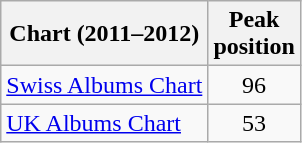<table class="wikitable">
<tr>
<th>Chart (2011–2012)</th>
<th>Peak<br>position</th>
</tr>
<tr>
<td><a href='#'>Swiss Albums Chart</a></td>
<td align="center">96</td>
</tr>
<tr>
<td><a href='#'>UK Albums Chart</a></td>
<td align="center">53</td>
</tr>
</table>
